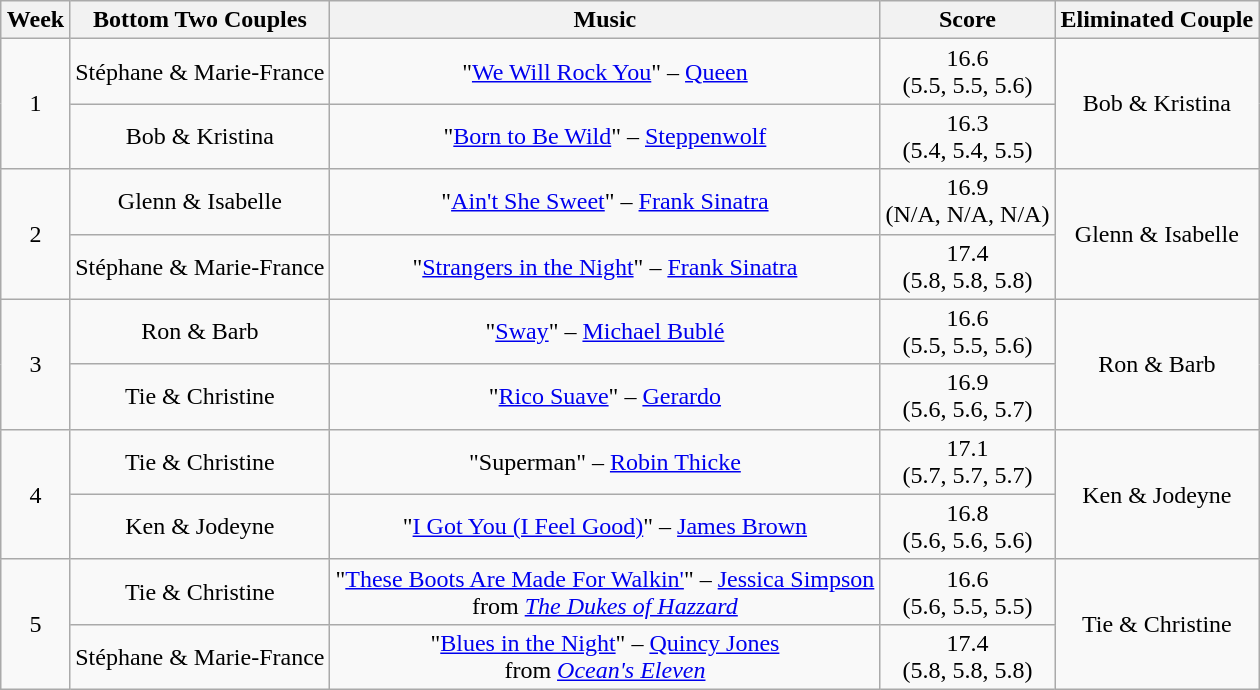<table class="wikitable" style="margin:auto; text-align:center;">
<tr>
<th>Week</th>
<th>Bottom Two Couples</th>
<th>Music</th>
<th>Score</th>
<th>Eliminated Couple</th>
</tr>
<tr>
<td rowspan=2>1</td>
<td>Stéphane & Marie-France</td>
<td>"<a href='#'>We Will Rock You</a>" – <a href='#'>Queen</a></td>
<td>16.6 <br> (5.5, 5.5, 5.6)</td>
<td rowspan=2>Bob & Kristina</td>
</tr>
<tr>
<td>Bob & Kristina</td>
<td>"<a href='#'>Born to Be Wild</a>" – <a href='#'>Steppenwolf</a></td>
<td>16.3 <br> (5.4, 5.4, 5.5)</td>
</tr>
<tr>
<td rowspan=2>2</td>
<td>Glenn & Isabelle</td>
<td>"<a href='#'>Ain't She Sweet</a>" – <a href='#'>Frank Sinatra</a></td>
<td>16.9 <br> (N/A, N/A, N/A)</td>
<td rowspan=2>Glenn & Isabelle</td>
</tr>
<tr>
<td>Stéphane & Marie-France</td>
<td>"<a href='#'>Strangers in the Night</a>" – <a href='#'>Frank Sinatra</a></td>
<td>17.4 <br> (5.8, 5.8, 5.8)</td>
</tr>
<tr>
<td rowspan=2>3</td>
<td>Ron & Barb</td>
<td>"<a href='#'>Sway</a>" – <a href='#'>Michael Bublé</a></td>
<td>16.6 <br> (5.5, 5.5, 5.6)</td>
<td rowspan=2>Ron & Barb</td>
</tr>
<tr>
<td>Tie & Christine</td>
<td>"<a href='#'>Rico Suave</a>" – <a href='#'>Gerardo</a></td>
<td>16.9 <br> (5.6, 5.6, 5.7)</td>
</tr>
<tr>
<td rowspan=2>4</td>
<td>Tie & Christine</td>
<td>"Superman" – <a href='#'>Robin Thicke</a></td>
<td>17.1 <br> (5.7, 5.7, 5.7)</td>
<td rowspan=2>Ken & Jodeyne</td>
</tr>
<tr>
<td>Ken & Jodeyne</td>
<td>"<a href='#'>I Got You (I Feel Good)</a>" – <a href='#'>James Brown</a></td>
<td>16.8 <br> (5.6, 5.6, 5.6)</td>
</tr>
<tr>
<td rowspan=2>5</td>
<td>Tie & Christine</td>
<td>"<a href='#'>These Boots Are Made For Walkin'</a>" – <a href='#'>Jessica Simpson</a><br> from <em><a href='#'>The Dukes of Hazzard</a></em></td>
<td>16.6 <br> (5.6, 5.5, 5.5)</td>
<td rowspan=2>Tie & Christine</td>
</tr>
<tr>
<td>Stéphane & Marie-France</td>
<td>"<a href='#'>Blues in the Night</a>" – <a href='#'>Quincy Jones</a> <br> from <em><a href='#'>Ocean's Eleven</a></em></td>
<td>17.4 <br> (5.8, 5.8, 5.8)</td>
</tr>
</table>
